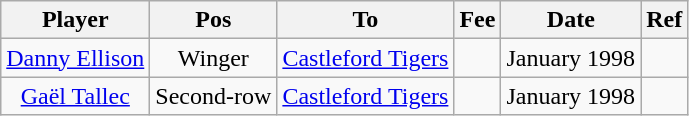<table class="wikitable" style="text-align:center; width="70%; text-align:left">
<tr>
<th><strong>Player</strong></th>
<th><strong>Pos</strong></th>
<th><strong>To</strong></th>
<th><strong>Fee</strong></th>
<th><strong>Date</strong></th>
<th><strong>Ref</strong></th>
</tr>
<tr --->
<td><a href='#'>Danny Ellison</a></td>
<td>Winger</td>
<td><a href='#'>Castleford Tigers</a></td>
<td></td>
<td>January 1998</td>
<td></td>
</tr>
<tr --->
<td><a href='#'>Gaël Tallec</a></td>
<td>Second-row</td>
<td><a href='#'>Castleford Tigers</a></td>
<td></td>
<td>January 1998</td>
<td></td>
</tr>
</table>
